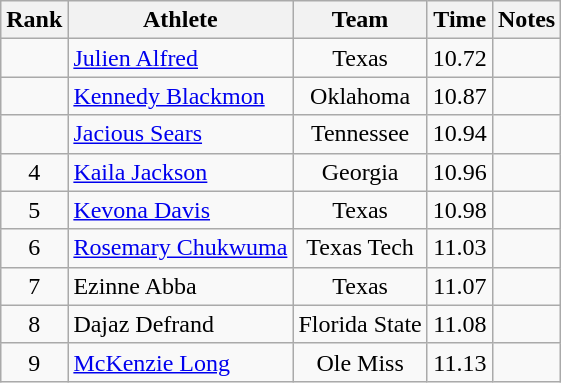<table class="wikitable sortable" style="text-align:center">
<tr>
<th>Rank</th>
<th>Athlete</th>
<th>Team</th>
<th>Time</th>
<th>Notes</th>
</tr>
<tr>
<td></td>
<td align=left> <a href='#'>Julien Alfred</a></td>
<td>Texas</td>
<td>10.72</td>
<td></td>
</tr>
<tr>
<td></td>
<td align=left> <a href='#'>Kennedy Blackmon</a></td>
<td>Oklahoma</td>
<td>10.87</td>
<td></td>
</tr>
<tr>
<td></td>
<td align=left> <a href='#'>Jacious Sears</a></td>
<td>Tennessee</td>
<td>10.94</td>
<td></td>
</tr>
<tr>
<td>4</td>
<td align=left> <a href='#'>Kaila Jackson</a></td>
<td>Georgia</td>
<td>10.96</td>
<td></td>
</tr>
<tr>
<td>5</td>
<td align=left> <a href='#'>Kevona Davis</a></td>
<td>Texas</td>
<td>10.98</td>
<td></td>
</tr>
<tr>
<td>6</td>
<td align=left> <a href='#'>Rosemary Chukwuma</a></td>
<td>Texas Tech</td>
<td>11.03</td>
<td></td>
</tr>
<tr>
<td>7</td>
<td align=left> Ezinne Abba</td>
<td>Texas</td>
<td>11.07</td>
<td></td>
</tr>
<tr>
<td>8</td>
<td align=left> Dajaz Defrand</td>
<td>Florida State</td>
<td>11.08</td>
<td></td>
</tr>
<tr>
<td>9</td>
<td align=left> <a href='#'>McKenzie Long</a></td>
<td>Ole Miss</td>
<td>11.13</td>
<td></td>
</tr>
</table>
